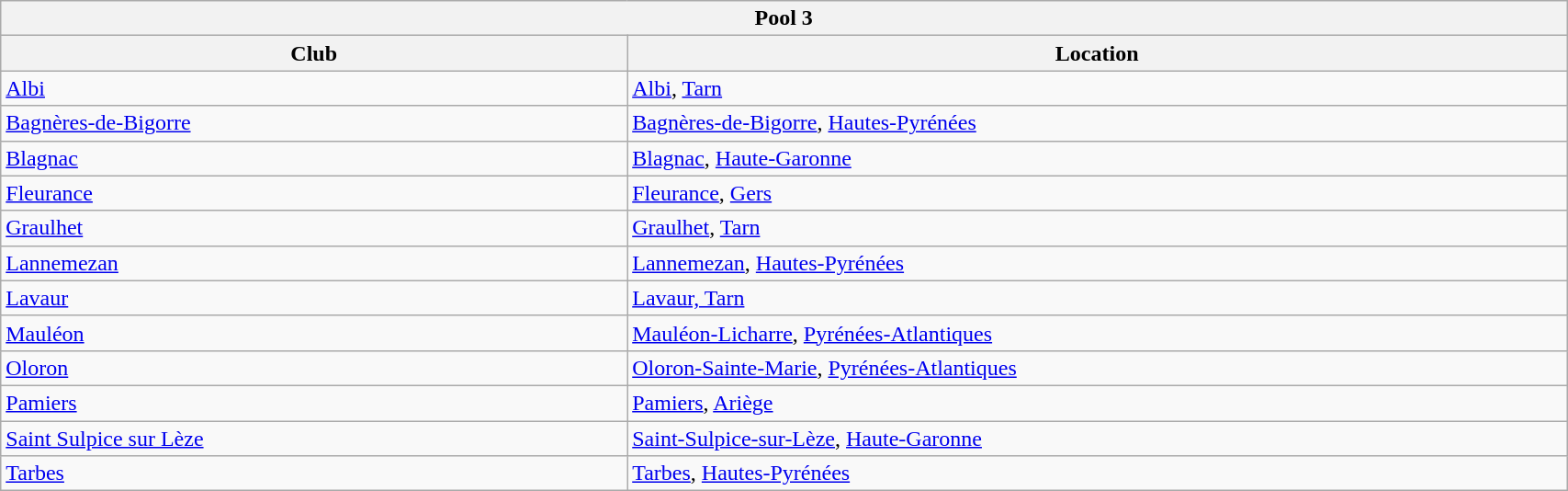<table class="wikitable" style="text-align:left; width:90%">
<tr>
<th colspan=2>Pool 3</th>
</tr>
<tr>
<th style="width:40%;">Club</th>
<th style="width:60%;">Location</th>
</tr>
<tr>
<td><a href='#'>Albi</a></td>
<td><a href='#'>Albi</a>, <a href='#'>Tarn</a></td>
</tr>
<tr>
<td><a href='#'>Bagnères-de-Bigorre</a></td>
<td><a href='#'>Bagnères-de-Bigorre</a>, <a href='#'>Hautes-Pyrénées</a></td>
</tr>
<tr>
<td><a href='#'>Blagnac</a></td>
<td><a href='#'>Blagnac</a>, <a href='#'>Haute-Garonne</a></td>
</tr>
<tr>
<td><a href='#'>Fleurance</a></td>
<td><a href='#'>Fleurance</a>, <a href='#'>Gers</a></td>
</tr>
<tr>
<td><a href='#'>Graulhet</a></td>
<td><a href='#'>Graulhet</a>, <a href='#'>Tarn</a></td>
</tr>
<tr>
<td><a href='#'>Lannemezan</a></td>
<td><a href='#'>Lannemezan</a>, <a href='#'>Hautes-Pyrénées</a></td>
</tr>
<tr>
<td><a href='#'>Lavaur</a></td>
<td><a href='#'>Lavaur, Tarn</a></td>
</tr>
<tr>
<td><a href='#'>Mauléon</a></td>
<td><a href='#'>Mauléon-Licharre</a>, <a href='#'>Pyrénées-Atlantiques</a></td>
</tr>
<tr>
<td><a href='#'>Oloron</a></td>
<td><a href='#'>Oloron-Sainte-Marie</a>, <a href='#'>Pyrénées-Atlantiques</a></td>
</tr>
<tr>
<td><a href='#'>Pamiers</a></td>
<td><a href='#'>Pamiers</a>, <a href='#'>Ariège</a></td>
</tr>
<tr>
<td><a href='#'>Saint Sulpice sur Lèze</a></td>
<td><a href='#'>Saint-Sulpice-sur-Lèze</a>, <a href='#'>Haute-Garonne</a></td>
</tr>
<tr>
<td><a href='#'>Tarbes</a></td>
<td><a href='#'>Tarbes</a>, <a href='#'>Hautes-Pyrénées</a></td>
</tr>
</table>
